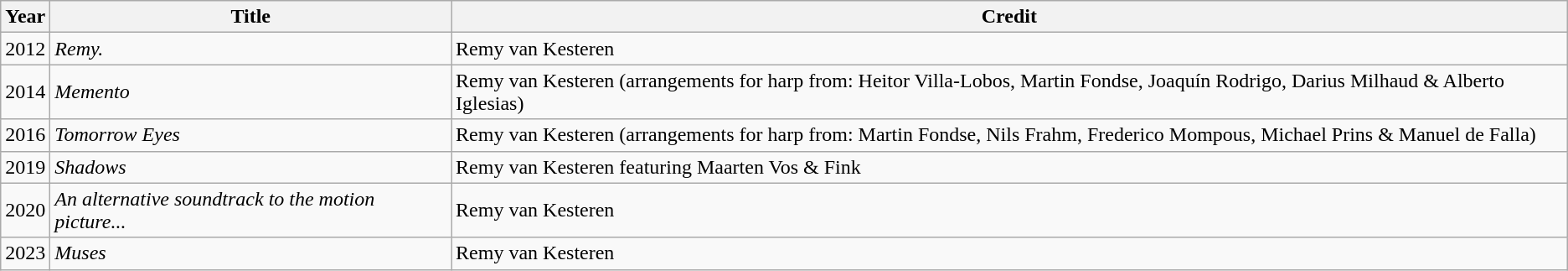<table class="wikitable">
<tr>
<th>Year</th>
<th>Title</th>
<th>Credit</th>
</tr>
<tr>
<td>2012</td>
<td><em>Remy.</em></td>
<td>Remy van Kesteren</td>
</tr>
<tr>
<td>2014</td>
<td><em>Memento</em></td>
<td>Remy van Kesteren (arrangements for harp from: Heitor Villa-Lobos, Martin Fondse, Joaquín Rodrigo, Darius Milhaud & Alberto Iglesias)</td>
</tr>
<tr>
<td>2016</td>
<td><em>Tomorrow Eyes</em></td>
<td>Remy van Kesteren (arrangements for harp from: Martin Fondse, Nils Frahm, Frederico Mompous, Michael Prins & Manuel de Falla)</td>
</tr>
<tr>
<td>2019</td>
<td><em>Shadows</em></td>
<td>Remy van Kesteren featuring Maarten Vos & Fink</td>
</tr>
<tr>
<td>2020</td>
<td><em>An alternative soundtrack to the motion picture...</em></td>
<td>Remy van Kesteren</td>
</tr>
<tr>
<td>2023</td>
<td><em>Muses</em></td>
<td>Remy van Kesteren</td>
</tr>
</table>
